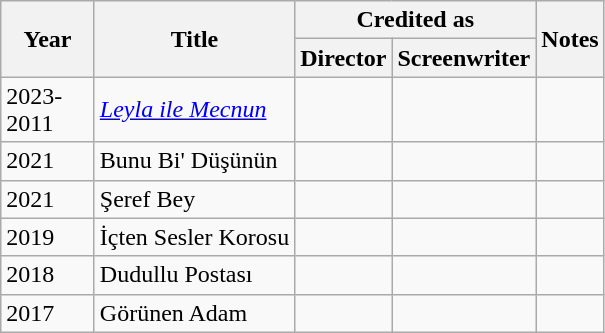<table class="wikitable sortable">
<tr>
<th rowspan=2 width="55">Year</th>
<th rowspan=2>Title</th>
<th colspan=2>Credited as</th>
<th rowspan=2>Notes</th>
</tr>
<tr>
<th width=55>Director</th>
<th width=55>Screenwriter</th>
</tr>
<tr>
<td>2023-2011</td>
<td><em><a href='#'>Leyla ile Mecnun</a></em></td>
<td></td>
<td></td>
<td></td>
</tr>
<tr>
<td>2021</td>
<td>Bunu Bi' Düşünün</td>
<td></td>
<td></td>
<td></td>
</tr>
<tr>
<td>2021</td>
<td>Şeref Bey</td>
<td></td>
<td></td>
<td></td>
</tr>
<tr>
<td>2019</td>
<td>İçten Sesler Korosu</td>
<td></td>
<td></td>
<td></td>
</tr>
<tr>
<td>2018</td>
<td>Dudullu Postası</td>
<td></td>
<td></td>
<td></td>
</tr>
<tr>
<td>2017</td>
<td>Görünen Adam</td>
<td></td>
<td></td>
<td></td>
</tr>
</table>
